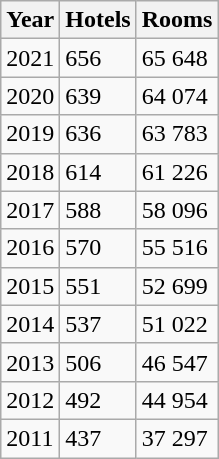<table class="wikitable">
<tr>
<th>Year</th>
<th>Hotels</th>
<th>Rooms</th>
</tr>
<tr>
<td>2021</td>
<td>656</td>
<td>65 648</td>
</tr>
<tr>
<td>2020</td>
<td>639</td>
<td>64 074</td>
</tr>
<tr>
<td>2019</td>
<td>636</td>
<td>63 783</td>
</tr>
<tr>
<td>2018</td>
<td>614</td>
<td>61 226</td>
</tr>
<tr>
<td>2017</td>
<td>588</td>
<td>58 096</td>
</tr>
<tr>
<td>2016</td>
<td>570</td>
<td>55 516</td>
</tr>
<tr>
<td>2015</td>
<td>551</td>
<td>52 699</td>
</tr>
<tr>
<td>2014</td>
<td>537</td>
<td>51 022</td>
</tr>
<tr>
<td>2013</td>
<td>506</td>
<td>46 547</td>
</tr>
<tr>
<td>2012</td>
<td>492</td>
<td>44 954</td>
</tr>
<tr>
<td>2011</td>
<td>437</td>
<td>37 297</td>
</tr>
</table>
